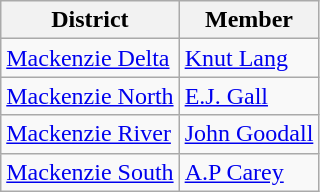<table class="wikitable">
<tr>
<th>District</th>
<th>Member</th>
</tr>
<tr>
<td><a href='#'>Mackenzie Delta</a></td>
<td><a href='#'>Knut Lang</a></td>
</tr>
<tr>
<td><a href='#'>Mackenzie North</a></td>
<td><a href='#'>E.J. Gall</a></td>
</tr>
<tr>
<td><a href='#'>Mackenzie River</a></td>
<td><a href='#'>John Goodall</a></td>
</tr>
<tr>
<td><a href='#'>Mackenzie South</a></td>
<td><a href='#'>A.P Carey</a></td>
</tr>
</table>
